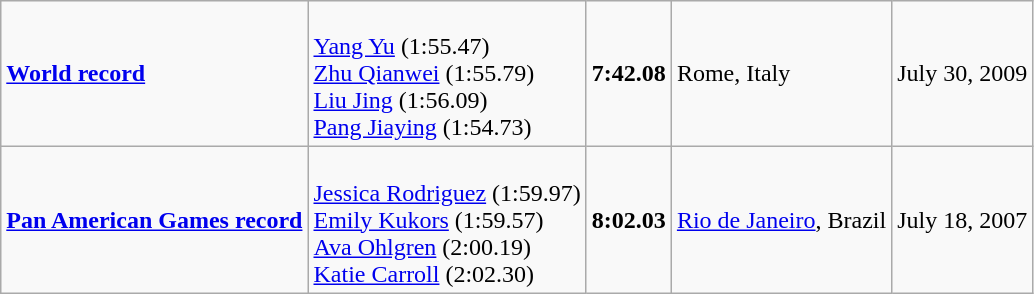<table class="wikitable">
<tr>
<td><strong><a href='#'>World record</a></strong></td>
<td><br><a href='#'>Yang Yu</a> (1:55.47)<br><a href='#'>Zhu Qianwei</a> (1:55.79)<br><a href='#'>Liu Jing</a> (1:56.09)<br><a href='#'>Pang Jiaying</a> (1:54.73)</td>
<td><strong>7:42.08</strong></td>
<td>Rome, Italy</td>
<td>July 30, 2009</td>
</tr>
<tr>
<td><strong><a href='#'>Pan American Games record</a></strong></td>
<td><br><a href='#'>Jessica Rodriguez</a> (1:59.97)<br><a href='#'>Emily Kukors</a> (1:59.57)<br><a href='#'>Ava Ohlgren</a> (2:00.19)<br><a href='#'>Katie Carroll</a> (2:02.30)</td>
<td><strong>8:02.03</strong></td>
<td><a href='#'>Rio de Janeiro</a>, Brazil</td>
<td>July 18, 2007</td>
</tr>
</table>
